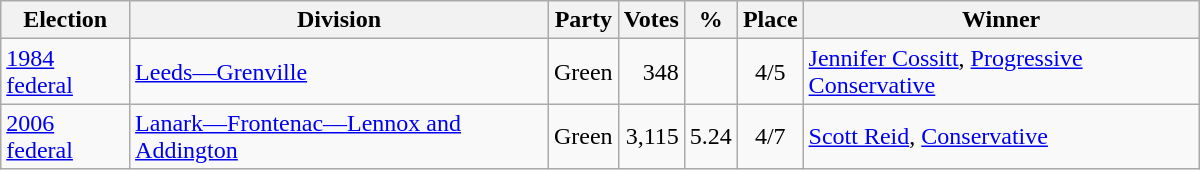<table class="wikitable" width="800">
<tr>
<th align="left">Election</th>
<th align="left">Division</th>
<th align="left">Party</th>
<th align="right">Votes</th>
<th align="right">%</th>
<th align="center">Place</th>
<th align="center">Winner</th>
</tr>
<tr>
<td align="left"><a href='#'>1984 federal</a></td>
<td align="left"><a href='#'>Leeds—Grenville</a></td>
<td align="left">Green</td>
<td align="right">348</td>
<td align="right"></td>
<td align="center">4/5</td>
<td align="left"><a href='#'>Jennifer Cossitt</a>, <a href='#'>Progressive Conservative</a></td>
</tr>
<tr>
<td align="left"><a href='#'>2006 federal</a></td>
<td align="left"><a href='#'>Lanark—Frontenac—Lennox and Addington</a></td>
<td align="left">Green</td>
<td align="right">3,115</td>
<td align="right">5.24</td>
<td align="center">4/7</td>
<td align="left"><a href='#'>Scott Reid</a>, <a href='#'>Conservative</a></td>
</tr>
</table>
